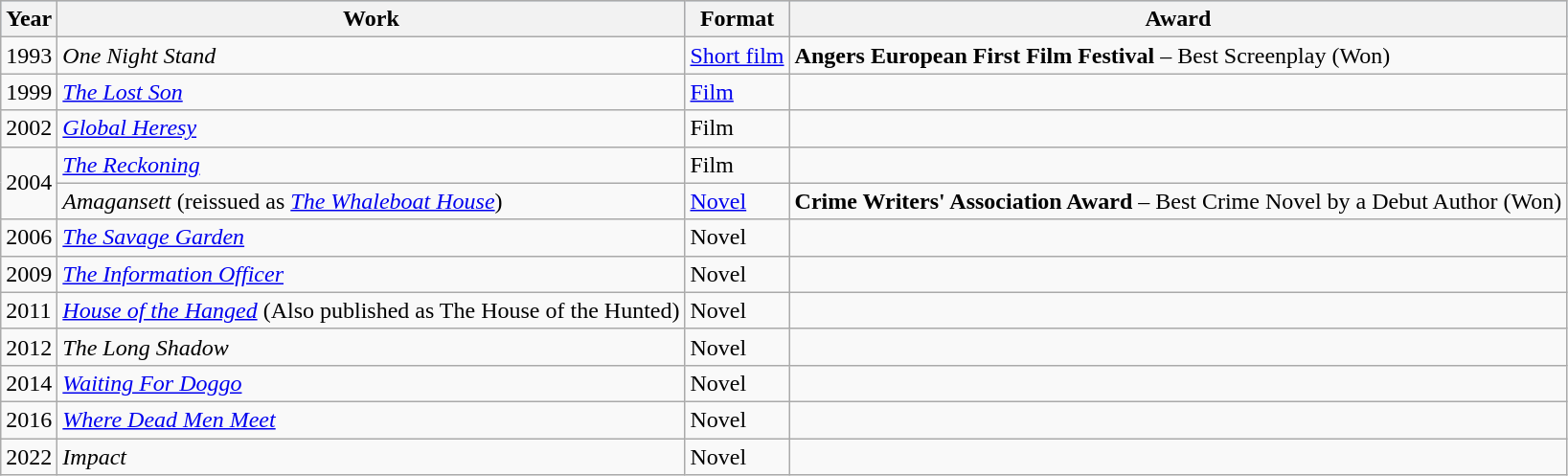<table class="wikitable">
<tr style="background:#b0c4de; text-align:center;">
<th>Year</th>
<th>Work</th>
<th>Format</th>
<th>Award</th>
</tr>
<tr>
<td>1993</td>
<td><em>One Night Stand</em></td>
<td><a href='#'>Short film</a></td>
<td><strong>Angers European First Film Festival</strong> – Best Screenplay (Won)</td>
</tr>
<tr>
<td>1999</td>
<td><em><a href='#'>The Lost Son</a></em></td>
<td><a href='#'>Film</a></td>
<td></td>
</tr>
<tr>
<td>2002</td>
<td><em><a href='#'>Global Heresy</a></em></td>
<td>Film</td>
<td></td>
</tr>
<tr>
<td rowspan="2">2004</td>
<td><em><a href='#'>The Reckoning</a></em></td>
<td>Film</td>
<td></td>
</tr>
<tr>
<td><em>Amagansett</em> (reissued as <em><a href='#'>The Whaleboat House</a></em>)</td>
<td><a href='#'>Novel</a></td>
<td><strong>Crime Writers' Association Award</strong> – Best Crime Novel by a Debut Author (Won)</td>
</tr>
<tr>
<td>2006</td>
<td><em><a href='#'>The Savage Garden</a></em></td>
<td>Novel</td>
<td></td>
</tr>
<tr>
<td>2009</td>
<td><em><a href='#'>The Information Officer</a></em></td>
<td>Novel</td>
<td></td>
</tr>
<tr>
<td>2011</td>
<td><em><a href='#'>House of the Hanged</a></em> (Also published as The House of the Hunted)</td>
<td>Novel</td>
<td></td>
</tr>
<tr>
<td>2012</td>
<td><em>The Long Shadow</em></td>
<td>Novel</td>
<td></td>
</tr>
<tr>
<td>2014</td>
<td><em><a href='#'>Waiting For Doggo</a></em></td>
<td>Novel</td>
<td></td>
</tr>
<tr>
<td>2016</td>
<td><em><a href='#'>Where Dead Men Meet</a></em></td>
<td>Novel</td>
<td></td>
</tr>
<tr>
<td>2022</td>
<td><em>Impact</em></td>
<td>Novel</td>
<td></td>
</tr>
</table>
